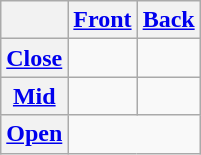<table class="wikitable" style="text-align:center;">
<tr>
<th></th>
<th><a href='#'>Front</a></th>
<th><a href='#'>Back</a></th>
</tr>
<tr>
<th><a href='#'>Close</a></th>
<td></td>
<td></td>
</tr>
<tr>
<th><a href='#'>Mid</a></th>
<td></td>
<td></td>
</tr>
<tr>
<th><a href='#'>Open</a></th>
<td colspan="2"></td>
</tr>
</table>
